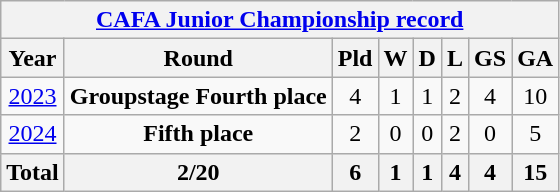<table class="wikitable" style="text-align: center">
<tr>
<th colspan=8><a href='#'>CAFA Junior Championship record</a></th>
</tr>
<tr>
<th>Year</th>
<th>Round</th>
<th>Pld</th>
<th>W</th>
<th>D</th>
<th>L</th>
<th>GS</th>
<th>GA</th>
</tr>
<tr>
<td> <a href='#'>2023</a></td>
<td><strong>Groupstage Fourth place</strong></td>
<td>4</td>
<td>1</td>
<td>1</td>
<td>2</td>
<td>4</td>
<td>10</td>
</tr>
<tr>
<td> <a href='#'>2024</a></td>
<td><strong>Fifth place</strong></td>
<td>2</td>
<td>0</td>
<td>0</td>
<td>2</td>
<td>0</td>
<td>5</td>
</tr>
<tr>
<th><strong>Total</strong></th>
<th>2/20</th>
<th>6</th>
<th>1</th>
<th>1</th>
<th>4</th>
<th>4</th>
<th>15</th>
</tr>
</table>
